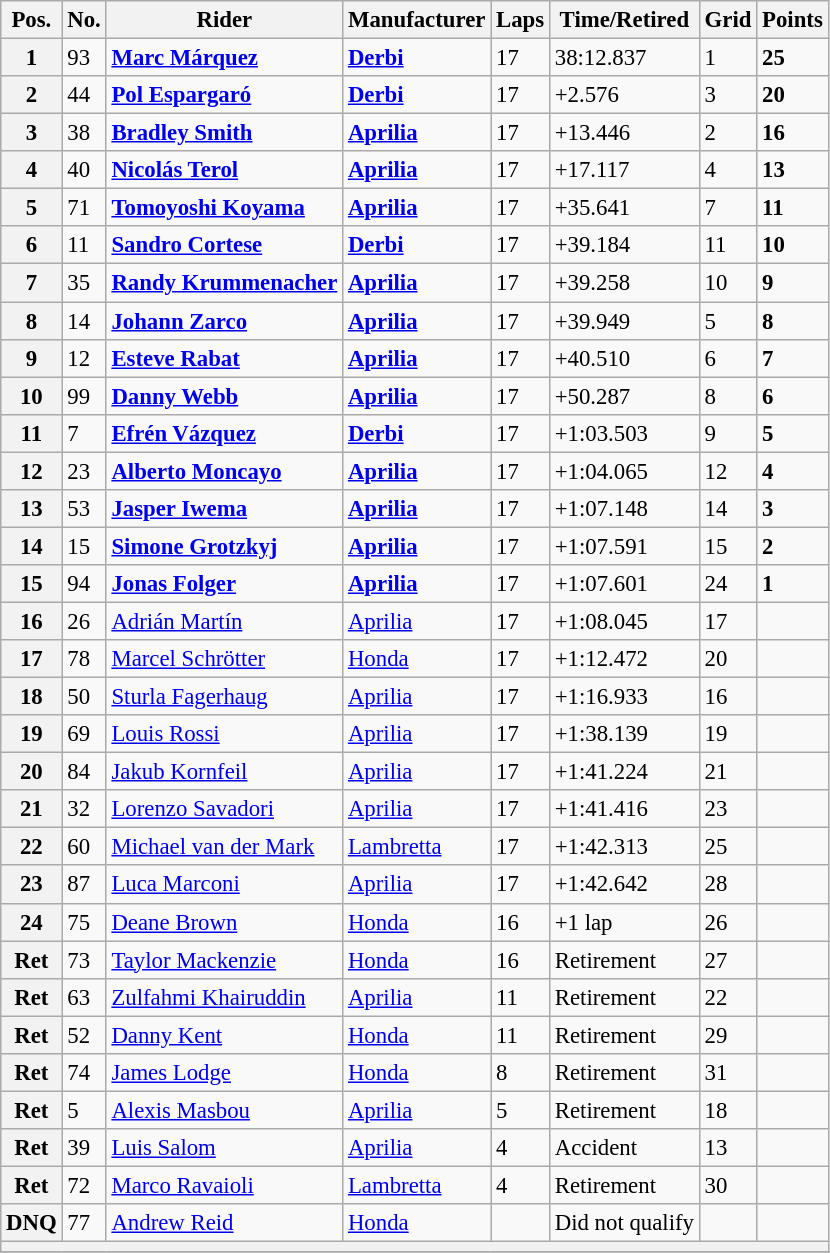<table class="wikitable" style="font-size: 95%;">
<tr>
<th>Pos.</th>
<th>No.</th>
<th>Rider</th>
<th>Manufacturer</th>
<th>Laps</th>
<th>Time/Retired</th>
<th>Grid</th>
<th>Points</th>
</tr>
<tr>
<th>1</th>
<td>93</td>
<td> <strong><a href='#'>Marc Márquez</a></strong></td>
<td><strong><a href='#'>Derbi</a></strong></td>
<td>17</td>
<td>38:12.837</td>
<td>1</td>
<td><strong>25</strong></td>
</tr>
<tr>
<th>2</th>
<td>44</td>
<td> <strong><a href='#'>Pol Espargaró</a></strong></td>
<td><strong><a href='#'>Derbi</a></strong></td>
<td>17</td>
<td>+2.576</td>
<td>3</td>
<td><strong>20</strong></td>
</tr>
<tr>
<th>3</th>
<td>38</td>
<td> <strong><a href='#'>Bradley Smith</a></strong></td>
<td><strong><a href='#'>Aprilia</a></strong></td>
<td>17</td>
<td>+13.446</td>
<td>2</td>
<td><strong>16</strong></td>
</tr>
<tr>
<th>4</th>
<td>40</td>
<td> <strong><a href='#'>Nicolás Terol</a></strong></td>
<td><strong><a href='#'>Aprilia</a></strong></td>
<td>17</td>
<td>+17.117</td>
<td>4</td>
<td><strong>13</strong></td>
</tr>
<tr>
<th>5</th>
<td>71</td>
<td> <strong><a href='#'>Tomoyoshi Koyama</a></strong></td>
<td><strong><a href='#'>Aprilia</a></strong></td>
<td>17</td>
<td>+35.641</td>
<td>7</td>
<td><strong>11</strong></td>
</tr>
<tr>
<th>6</th>
<td>11</td>
<td> <strong><a href='#'>Sandro Cortese</a></strong></td>
<td><strong><a href='#'>Derbi</a></strong></td>
<td>17</td>
<td>+39.184</td>
<td>11</td>
<td><strong>10</strong></td>
</tr>
<tr>
<th>7</th>
<td>35</td>
<td> <strong><a href='#'>Randy Krummenacher</a></strong></td>
<td><strong><a href='#'>Aprilia</a></strong></td>
<td>17</td>
<td>+39.258</td>
<td>10</td>
<td><strong>9</strong></td>
</tr>
<tr>
<th>8</th>
<td>14</td>
<td> <strong><a href='#'>Johann Zarco</a></strong></td>
<td><strong><a href='#'>Aprilia</a></strong></td>
<td>17</td>
<td>+39.949</td>
<td>5</td>
<td><strong>8</strong></td>
</tr>
<tr>
<th>9</th>
<td>12</td>
<td> <strong><a href='#'>Esteve Rabat</a></strong></td>
<td><strong><a href='#'>Aprilia</a></strong></td>
<td>17</td>
<td>+40.510</td>
<td>6</td>
<td><strong>7</strong></td>
</tr>
<tr>
<th>10</th>
<td>99</td>
<td> <strong><a href='#'>Danny Webb</a></strong></td>
<td><strong><a href='#'>Aprilia</a></strong></td>
<td>17</td>
<td>+50.287</td>
<td>8</td>
<td><strong>6</strong></td>
</tr>
<tr>
<th>11</th>
<td>7</td>
<td> <strong><a href='#'>Efrén Vázquez</a></strong></td>
<td><strong><a href='#'>Derbi</a></strong></td>
<td>17</td>
<td>+1:03.503</td>
<td>9</td>
<td><strong>5</strong></td>
</tr>
<tr>
<th>12</th>
<td>23</td>
<td> <strong><a href='#'>Alberto Moncayo</a></strong></td>
<td><strong><a href='#'>Aprilia</a></strong></td>
<td>17</td>
<td>+1:04.065</td>
<td>12</td>
<td><strong>4</strong></td>
</tr>
<tr>
<th>13</th>
<td>53</td>
<td> <strong><a href='#'>Jasper Iwema</a></strong></td>
<td><strong><a href='#'>Aprilia</a></strong></td>
<td>17</td>
<td>+1:07.148</td>
<td>14</td>
<td><strong>3</strong></td>
</tr>
<tr>
<th>14</th>
<td>15</td>
<td> <strong><a href='#'>Simone Grotzkyj</a></strong></td>
<td><strong><a href='#'>Aprilia</a></strong></td>
<td>17</td>
<td>+1:07.591</td>
<td>15</td>
<td><strong>2</strong></td>
</tr>
<tr>
<th>15</th>
<td>94</td>
<td> <strong><a href='#'>Jonas Folger</a></strong></td>
<td><strong><a href='#'>Aprilia</a></strong></td>
<td>17</td>
<td>+1:07.601</td>
<td>24</td>
<td><strong>1</strong></td>
</tr>
<tr>
<th>16</th>
<td>26</td>
<td> <a href='#'>Adrián Martín</a></td>
<td><a href='#'>Aprilia</a></td>
<td>17</td>
<td>+1:08.045</td>
<td>17</td>
<td></td>
</tr>
<tr>
<th>17</th>
<td>78</td>
<td> <a href='#'>Marcel Schrötter</a></td>
<td><a href='#'>Honda</a></td>
<td>17</td>
<td>+1:12.472</td>
<td>20</td>
<td></td>
</tr>
<tr>
<th>18</th>
<td>50</td>
<td> <a href='#'>Sturla Fagerhaug</a></td>
<td><a href='#'>Aprilia</a></td>
<td>17</td>
<td>+1:16.933</td>
<td>16</td>
<td></td>
</tr>
<tr>
<th>19</th>
<td>69</td>
<td> <a href='#'>Louis Rossi</a></td>
<td><a href='#'>Aprilia</a></td>
<td>17</td>
<td>+1:38.139</td>
<td>19</td>
<td></td>
</tr>
<tr>
<th>20</th>
<td>84</td>
<td> <a href='#'>Jakub Kornfeil</a></td>
<td><a href='#'>Aprilia</a></td>
<td>17</td>
<td>+1:41.224</td>
<td>21</td>
<td></td>
</tr>
<tr>
<th>21</th>
<td>32</td>
<td> <a href='#'>Lorenzo Savadori</a></td>
<td><a href='#'>Aprilia</a></td>
<td>17</td>
<td>+1:41.416</td>
<td>23</td>
<td></td>
</tr>
<tr>
<th>22</th>
<td>60</td>
<td> <a href='#'>Michael van der Mark</a></td>
<td><a href='#'>Lambretta</a></td>
<td>17</td>
<td>+1:42.313</td>
<td>25</td>
<td></td>
</tr>
<tr>
<th>23</th>
<td>87</td>
<td> <a href='#'>Luca Marconi</a></td>
<td><a href='#'>Aprilia</a></td>
<td>17</td>
<td>+1:42.642</td>
<td>28</td>
<td></td>
</tr>
<tr>
<th>24</th>
<td>75</td>
<td> <a href='#'>Deane Brown</a></td>
<td><a href='#'>Honda</a></td>
<td>16</td>
<td>+1 lap</td>
<td>26</td>
<td></td>
</tr>
<tr>
<th>Ret</th>
<td>73</td>
<td> <a href='#'>Taylor Mackenzie</a></td>
<td><a href='#'>Honda</a></td>
<td>16</td>
<td>Retirement</td>
<td>27</td>
<td></td>
</tr>
<tr>
<th>Ret</th>
<td>63</td>
<td> <a href='#'>Zulfahmi Khairuddin</a></td>
<td><a href='#'>Aprilia</a></td>
<td>11</td>
<td>Retirement</td>
<td>22</td>
<td></td>
</tr>
<tr>
<th>Ret</th>
<td>52</td>
<td> <a href='#'>Danny Kent</a></td>
<td><a href='#'>Honda</a></td>
<td>11</td>
<td>Retirement</td>
<td>29</td>
<td></td>
</tr>
<tr>
<th>Ret</th>
<td>74</td>
<td> <a href='#'>James Lodge</a></td>
<td><a href='#'>Honda</a></td>
<td>8</td>
<td>Retirement</td>
<td>31</td>
<td></td>
</tr>
<tr>
<th>Ret</th>
<td>5</td>
<td> <a href='#'>Alexis Masbou</a></td>
<td><a href='#'>Aprilia</a></td>
<td>5</td>
<td>Retirement</td>
<td>18</td>
<td></td>
</tr>
<tr>
<th>Ret</th>
<td>39</td>
<td> <a href='#'>Luis Salom</a></td>
<td><a href='#'>Aprilia</a></td>
<td>4</td>
<td>Accident</td>
<td>13</td>
<td></td>
</tr>
<tr>
<th>Ret</th>
<td>72</td>
<td> <a href='#'>Marco Ravaioli</a></td>
<td><a href='#'>Lambretta</a></td>
<td>4</td>
<td>Retirement</td>
<td>30</td>
<td></td>
</tr>
<tr>
<th>DNQ</th>
<td>77</td>
<td> <a href='#'>Andrew Reid</a></td>
<td><a href='#'>Honda</a></td>
<td></td>
<td>Did not qualify</td>
<td></td>
<td></td>
</tr>
<tr>
<th colspan=8></th>
</tr>
<tr>
</tr>
</table>
